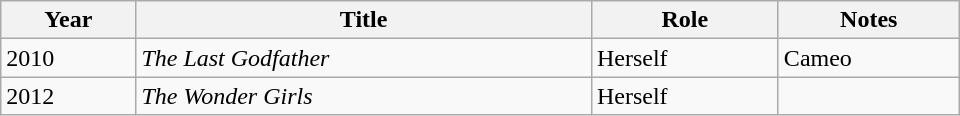<table class="wikitable" style="width:40em">
<tr>
<th scope="col">Year</th>
<th scope="col">Title</th>
<th scope="col">Role</th>
<th scope="col">Notes</th>
</tr>
<tr>
<td>2010</td>
<td><em>The Last Godfather</em></td>
<td>Herself</td>
<td>Cameo</td>
</tr>
<tr>
<td>2012</td>
<td><em>The Wonder Girls</em></td>
<td>Herself</td>
<td></td>
</tr>
</table>
